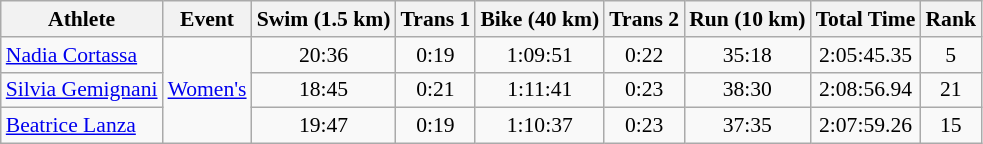<table class="wikitable" style="font-size:90%">
<tr>
<th>Athlete</th>
<th>Event</th>
<th>Swim (1.5 km)</th>
<th>Trans 1</th>
<th>Bike (40 km)</th>
<th>Trans 2</th>
<th>Run (10 km)</th>
<th>Total Time</th>
<th>Rank</th>
</tr>
<tr align=center>
<td align=left><a href='#'>Nadia Cortassa</a></td>
<td align=left rowspan=3><a href='#'>Women's</a></td>
<td>20:36</td>
<td>0:19</td>
<td>1:09:51</td>
<td>0:22</td>
<td>35:18</td>
<td>2:05:45.35</td>
<td>5</td>
</tr>
<tr align=center>
<td align=left><a href='#'>Silvia Gemignani</a></td>
<td>18:45</td>
<td>0:21</td>
<td>1:11:41</td>
<td>0:23</td>
<td>38:30</td>
<td>2:08:56.94</td>
<td>21</td>
</tr>
<tr align=center>
<td align=left><a href='#'>Beatrice Lanza</a></td>
<td>19:47</td>
<td>0:19</td>
<td>1:10:37</td>
<td>0:23</td>
<td>37:35</td>
<td>2:07:59.26</td>
<td>15</td>
</tr>
</table>
